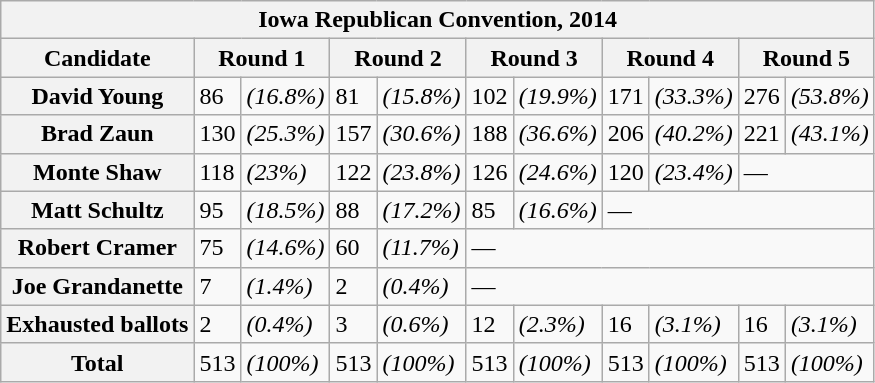<table class="wikitable">
<tr>
<th colspan=11>Iowa Republican Convention, 2014</th>
</tr>
<tr>
<th>Candidate</th>
<th colspan=2>Round 1</th>
<th colspan=2>Round 2</th>
<th colspan=2>Round 3</th>
<th colspan=2>Round 4</th>
<th colspan=2>Round 5</th>
</tr>
<tr>
<th>David Young</th>
<td>86</td>
<td><em>(16.8%)</em></td>
<td>81</td>
<td><em>(15.8%)</em></td>
<td>102</td>
<td><em>(19.9%)</em></td>
<td>171</td>
<td><em>(33.3%)</em></td>
<td>276</td>
<td><em>(53.8%)</em></td>
</tr>
<tr>
<th>Brad Zaun</th>
<td>130</td>
<td><em>(25.3%)</em></td>
<td>157</td>
<td><em>(30.6%)</em></td>
<td>188</td>
<td><em>(36.6%)</em></td>
<td>206</td>
<td><em>(40.2%)</em></td>
<td>221</td>
<td><em>(43.1%)</em></td>
</tr>
<tr>
<th>Monte Shaw</th>
<td>118</td>
<td><em>(23%)</em></td>
<td>122</td>
<td><em>(23.8%)</em></td>
<td>126</td>
<td><em>(24.6%)</em></td>
<td>120</td>
<td><em>(23.4%)</em></td>
<td colspan=2>—</td>
</tr>
<tr>
<th>Matt Schultz</th>
<td>95</td>
<td><em>(18.5%)</em></td>
<td>88</td>
<td><em>(17.2%)</em></td>
<td>85</td>
<td><em>(16.6%)</em></td>
<td colspan=4>—</td>
</tr>
<tr>
<th>Robert Cramer</th>
<td>75</td>
<td><em>(14.6%)</em></td>
<td>60</td>
<td><em>(11.7%)</em></td>
<td colspan=6>—</td>
</tr>
<tr>
<th>Joe Grandanette</th>
<td>7</td>
<td><em>(1.4%)</em></td>
<td>2</td>
<td><em>(0.4%)</em></td>
<td colspan=8>—</td>
</tr>
<tr>
<th>Exhausted ballots</th>
<td>2</td>
<td><em>(0.4%)</em></td>
<td>3</td>
<td><em>(0.6%)</em></td>
<td>12</td>
<td><em>(2.3%)</em></td>
<td>16</td>
<td><em>(3.1%)</em></td>
<td>16</td>
<td><em>(3.1%)</em></td>
</tr>
<tr>
<th>Total</th>
<td>513</td>
<td><em>(100%)</em></td>
<td>513</td>
<td><em>(100%)</em></td>
<td>513</td>
<td><em>(100%)</em></td>
<td>513</td>
<td><em>(100%)</em></td>
<td>513</td>
<td><em>(100%)</em></td>
</tr>
</table>
